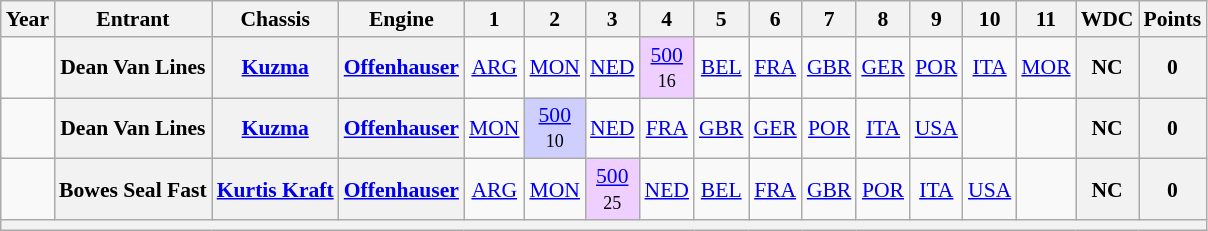<table class="wikitable" style="text-align:center; font-size:90%">
<tr>
<th>Year</th>
<th>Entrant</th>
<th>Chassis</th>
<th>Engine</th>
<th>1</th>
<th>2</th>
<th>3</th>
<th>4</th>
<th>5</th>
<th>6</th>
<th>7</th>
<th>8</th>
<th>9</th>
<th>10</th>
<th>11</th>
<th>WDC</th>
<th>Points</th>
</tr>
<tr>
<td></td>
<th>Dean Van Lines</th>
<th><a href='#'>Kuzma</a></th>
<th><a href='#'>Offenhauser</a></th>
<td><a href='#'>ARG</a><br><small></small></td>
<td><a href='#'>MON</a><br><small></small></td>
<td><a href='#'>NED</a><br><small></small></td>
<td style="background:#EFCFFF;"><a href='#'>500</a><br><small>16</small></td>
<td><a href='#'>BEL</a><br><small></small></td>
<td><a href='#'>FRA</a><br><small></small></td>
<td><a href='#'>GBR</a><br><small></small></td>
<td><a href='#'>GER</a><br><small></small></td>
<td><a href='#'>POR</a><br><small></small></td>
<td><a href='#'>ITA</a><br><small></small></td>
<td><a href='#'>MOR</a><br><small></small></td>
<th>NC</th>
<th>0</th>
</tr>
<tr>
<td></td>
<th>Dean Van Lines</th>
<th><a href='#'>Kuzma</a></th>
<th><a href='#'>Offenhauser</a></th>
<td><a href='#'>MON</a><br><small></small></td>
<td style="background:#CFCFFF;"><a href='#'>500</a><br><small>10</small></td>
<td><a href='#'>NED</a><br><small></small></td>
<td><a href='#'>FRA</a><br><small></small></td>
<td><a href='#'>GBR</a><br><small></small></td>
<td><a href='#'>GER</a><br><small></small></td>
<td><a href='#'>POR</a><br><small></small></td>
<td><a href='#'>ITA</a><br><small></small></td>
<td><a href='#'>USA</a><br><small></small></td>
<td></td>
<td></td>
<th>NC</th>
<th>0</th>
</tr>
<tr>
<td></td>
<th>Bowes Seal Fast</th>
<th><a href='#'>Kurtis Kraft</a></th>
<th><a href='#'>Offenhauser</a></th>
<td><a href='#'>ARG</a><br><small></small></td>
<td><a href='#'>MON</a><br><small></small></td>
<td style="background:#EFCFFF;"><a href='#'>500</a><br><small>25</small></td>
<td><a href='#'>NED</a><br><small></small></td>
<td><a href='#'>BEL</a><br><small></small></td>
<td><a href='#'>FRA</a><br><small></small></td>
<td><a href='#'>GBR</a><br><small></small></td>
<td><a href='#'>POR</a><br><small></small></td>
<td><a href='#'>ITA</a><br><small></small></td>
<td><a href='#'>USA</a><br><small></small></td>
<td></td>
<th>NC</th>
<th>0</th>
</tr>
<tr>
<th colspan="17"></th>
</tr>
</table>
